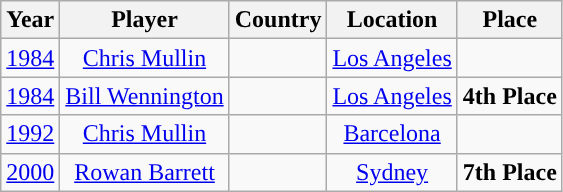<table class="wikitable"; style = "text-align:center">
<tr>
<th width=px>Year</th>
<th width=px>Player</th>
<th width=px>Country</th>
<th width=px>Location</th>
<th width=px>Place</th>
</tr>
<tr>
<td><a href='#'>1984</a></td>
<td><a href='#'>Chris Mullin</a></td>
<td></td>
<td><a href='#'>Los Angeles</a></td>
<td></td>
</tr>
<tr>
<td><a href='#'>1984</a></td>
<td><a href='#'>Bill Wennington</a></td>
<td></td>
<td><a href='#'>Los Angeles</a></td>
<td><strong>4th Place</strong></td>
</tr>
<tr>
<td><a href='#'>1992</a></td>
<td><a href='#'>Chris Mullin</a></td>
<td></td>
<td><a href='#'>Barcelona</a></td>
<td></td>
</tr>
<tr>
<td><a href='#'>2000</a></td>
<td><a href='#'>Rowan Barrett</a></td>
<td></td>
<td><a href='#'>Sydney</a></td>
<td><strong>7th Place</strong></td>
</tr>
</table>
